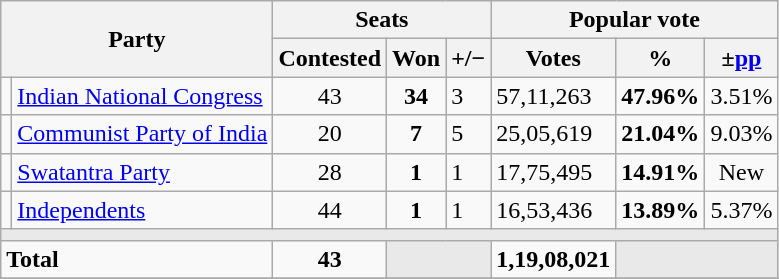<table class="wikitable">
<tr>
<th colspan=2 rowspan="2">Party</th>
<th colspan="3">Seats</th>
<th colspan="3">Popular vote</th>
</tr>
<tr>
<th>Contested</th>
<th>Won</th>
<th>+/−</th>
<th>Votes</th>
<th>%</th>
<th>±<a href='#'>pp</a></th>
</tr>
<tr>
<td></td>
<td><a href='#'>Indian National Congress</a></td>
<td align="center">43</td>
<td align="center"><strong>34</strong></td>
<td> 3</td>
<td>57,11,263</td>
<td><strong>47.96%</strong></td>
<td> 3.51%</td>
</tr>
<tr>
<td></td>
<td><a href='#'>Communist Party of India</a></td>
<td align="center">20</td>
<td align="center"><strong>7</strong></td>
<td> 5</td>
<td>25,05,619</td>
<td><strong>21.04%</strong></td>
<td> 9.03%</td>
</tr>
<tr>
<td></td>
<td><a href='#'>Swatantra Party</a></td>
<td align="center">28</td>
<td align="center"><strong>1</strong></td>
<td> 1</td>
<td>17,75,495</td>
<td><strong>14.91%</strong></td>
<td align="center">New</td>
</tr>
<tr>
<td></td>
<td><a href='#'>Independents</a></td>
<td align="center">44</td>
<td align="center"><strong>1</strong></td>
<td> 1</td>
<td>16,53,436</td>
<td><strong>13.89%</strong></td>
<td>5.37% </td>
</tr>
<tr>
<td colspan="8" bgcolor="#E9E9E9"></td>
</tr>
<tr style="font-weight:bold;">
<td align="left" colspan="2">Total</td>
<td align="center">43</td>
<td colspan=2 bgcolor="#E9E9E9"></td>
<td>1,19,08,021</td>
<td colspan=2 bgcolor="#E9E9E9"></td>
</tr>
<tr>
</tr>
</table>
